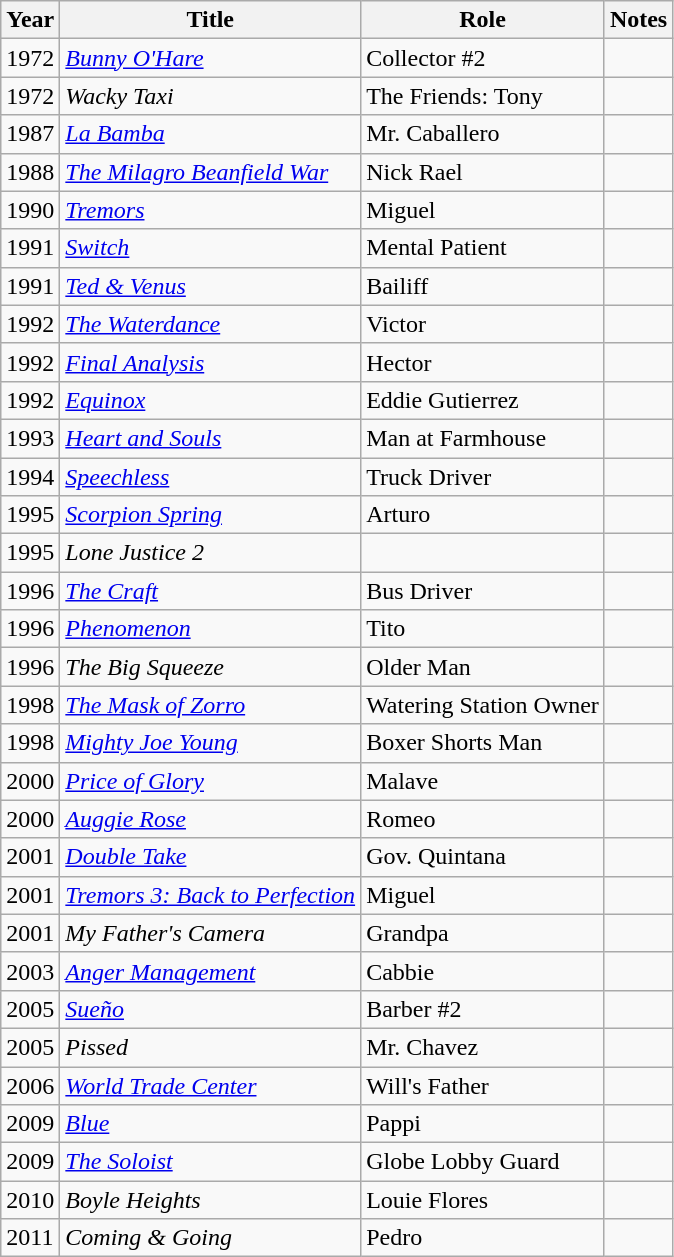<table class="wikitable sortable">
<tr>
<th>Year</th>
<th>Title</th>
<th>Role</th>
<th class="unsortable">Notes</th>
</tr>
<tr>
<td>1972</td>
<td><em><a href='#'>Bunny O'Hare</a></em></td>
<td>Collector #2</td>
<td></td>
</tr>
<tr>
<td>1972</td>
<td><em>Wacky Taxi</em></td>
<td>The Friends: Tony</td>
<td></td>
</tr>
<tr>
<td>1987</td>
<td><em><a href='#'>La Bamba</a></em></td>
<td>Mr. Caballero</td>
<td></td>
</tr>
<tr>
<td>1988</td>
<td><em><a href='#'>The Milagro Beanfield War</a></em></td>
<td>Nick Rael</td>
<td></td>
</tr>
<tr>
<td>1990</td>
<td><em><a href='#'>Tremors</a></em></td>
<td>Miguel</td>
<td></td>
</tr>
<tr>
<td>1991</td>
<td><em><a href='#'>Switch</a></em></td>
<td>Mental Patient</td>
<td></td>
</tr>
<tr>
<td>1991</td>
<td><em><a href='#'>Ted & Venus</a></em></td>
<td>Bailiff</td>
<td></td>
</tr>
<tr>
<td>1992</td>
<td><em><a href='#'>The Waterdance</a></em></td>
<td>Victor</td>
<td></td>
</tr>
<tr>
<td>1992</td>
<td><em><a href='#'>Final Analysis</a></em></td>
<td>Hector</td>
<td></td>
</tr>
<tr>
<td>1992</td>
<td><em><a href='#'>Equinox</a></em></td>
<td>Eddie Gutierrez</td>
<td></td>
</tr>
<tr>
<td>1993</td>
<td><em><a href='#'>Heart and Souls</a></em></td>
<td>Man at Farmhouse</td>
<td></td>
</tr>
<tr>
<td>1994</td>
<td><em><a href='#'>Speechless</a></em></td>
<td>Truck Driver</td>
<td></td>
</tr>
<tr>
<td>1995</td>
<td><em><a href='#'>Scorpion Spring</a></em></td>
<td>Arturo</td>
<td></td>
</tr>
<tr>
<td>1995</td>
<td><em>Lone Justice 2</em></td>
<td></td>
<td></td>
</tr>
<tr>
<td>1996</td>
<td><em><a href='#'>The Craft</a></em></td>
<td>Bus Driver</td>
<td></td>
</tr>
<tr>
<td>1996</td>
<td><em><a href='#'>Phenomenon</a></em></td>
<td>Tito</td>
<td></td>
</tr>
<tr>
<td>1996</td>
<td><em>The Big Squeeze</em></td>
<td>Older Man</td>
<td></td>
</tr>
<tr>
<td>1998</td>
<td><em><a href='#'>The Mask of Zorro</a></em></td>
<td>Watering Station Owner</td>
<td></td>
</tr>
<tr>
<td>1998</td>
<td><em><a href='#'>Mighty Joe Young</a></em></td>
<td>Boxer Shorts Man</td>
<td></td>
</tr>
<tr>
<td>2000</td>
<td><em><a href='#'>Price of Glory</a></em></td>
<td>Malave</td>
<td></td>
</tr>
<tr>
<td>2000</td>
<td><em><a href='#'>Auggie Rose</a></em></td>
<td>Romeo</td>
<td></td>
</tr>
<tr>
<td>2001</td>
<td><em><a href='#'>Double Take</a></em></td>
<td>Gov. Quintana</td>
<td></td>
</tr>
<tr>
<td>2001</td>
<td><em><a href='#'>Tremors 3: Back to Perfection</a></em></td>
<td>Miguel</td>
<td></td>
</tr>
<tr>
<td>2001</td>
<td><em>My Father's Camera</em></td>
<td>Grandpa</td>
<td></td>
</tr>
<tr>
<td>2003</td>
<td><em><a href='#'>Anger Management</a></em></td>
<td>Cabbie</td>
<td></td>
</tr>
<tr>
<td>2005</td>
<td><em><a href='#'>Sueño</a></em></td>
<td>Barber #2</td>
<td></td>
</tr>
<tr>
<td>2005</td>
<td><em>Pissed</em></td>
<td>Mr. Chavez</td>
<td></td>
</tr>
<tr>
<td>2006</td>
<td><em><a href='#'>World Trade Center</a></em></td>
<td>Will's Father</td>
<td></td>
</tr>
<tr>
<td>2009</td>
<td><em><a href='#'>Blue</a></em></td>
<td>Pappi</td>
<td></td>
</tr>
<tr>
<td>2009</td>
<td><em><a href='#'>The Soloist</a></em></td>
<td>Globe Lobby Guard</td>
<td></td>
</tr>
<tr>
<td>2010</td>
<td><em>Boyle Heights</em></td>
<td>Louie Flores</td>
<td></td>
</tr>
<tr>
<td>2011</td>
<td><em>Coming & Going</em></td>
<td>Pedro</td>
<td></td>
</tr>
</table>
